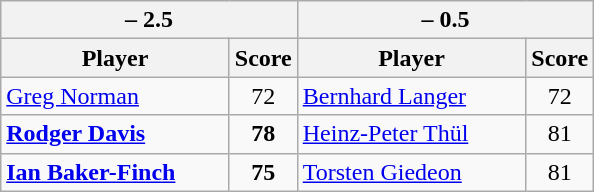<table class=wikitable>
<tr>
<th colspan=2> – 2.5</th>
<th colspan=2> – 0.5</th>
</tr>
<tr>
<th width=145>Player</th>
<th>Score</th>
<th width=145>Player</th>
<th>Score</th>
</tr>
<tr>
<td><a href='#'>Greg Norman</a></td>
<td align=center>72</td>
<td><a href='#'>Bernhard Langer</a></td>
<td align=center>72</td>
</tr>
<tr>
<td><strong><a href='#'>Rodger Davis</a></strong></td>
<td align=center><strong>78</strong></td>
<td><a href='#'>Heinz-Peter Thül</a></td>
<td align=center>81</td>
</tr>
<tr>
<td><strong><a href='#'>Ian Baker-Finch</a></strong></td>
<td align=center><strong>75</strong></td>
<td><a href='#'>Torsten Giedeon</a></td>
<td align=center>81</td>
</tr>
</table>
